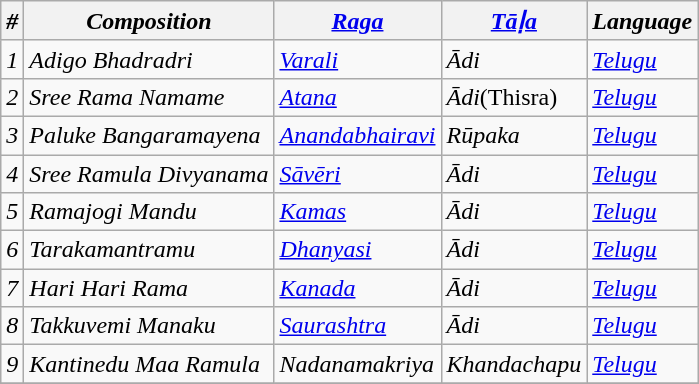<table class="wikitable">
<tr>
<th><em>#</em></th>
<th><em>Composition</em></th>
<th><em><a href='#'>Raga</a></em></th>
<th><em><a href='#'>Tāḷa</a></em></th>
<th><em>Language</em></th>
</tr>
<tr>
<td><em>1</em></td>
<td><em>Adigo Bhadradri</em></td>
<td><em><a href='#'>Varali</a></em></td>
<td><em>Ādi</em></td>
<td><em><a href='#'>Telugu</a></em></td>
</tr>
<tr>
<td><em>2</em></td>
<td><em>Sree Rama Namame</em></td>
<td><em><a href='#'>Atana</a></em></td>
<td><em>Ādi</em>(Thisra)</td>
<td><em><a href='#'>Telugu</a></em></td>
</tr>
<tr>
<td><em>3</em></td>
<td><em>Paluke Bangaramayena</em></td>
<td><em><a href='#'>Anandabhairavi</a></em></td>
<td><em>Rūpaka</em></td>
<td><em><a href='#'>Telugu</a></em></td>
</tr>
<tr>
<td><em>4</em></td>
<td><em>Sree Ramula Divyanama</em></td>
<td><em><a href='#'>Sāvēri</a></em></td>
<td><em>Ādi</em></td>
<td><em><a href='#'>Telugu</a></em></td>
</tr>
<tr>
<td><em>5</em></td>
<td><em>Ramajogi Mandu</em></td>
<td><em><a href='#'>Kamas</a></em></td>
<td><em>Ādi</em></td>
<td><em><a href='#'>Telugu</a></em></td>
</tr>
<tr>
<td><em>6</em></td>
<td><em>Tarakamantramu</em></td>
<td><em><a href='#'>Dhanyasi</a></em></td>
<td><em>Ādi</em></td>
<td><em><a href='#'>Telugu</a></em></td>
</tr>
<tr>
<td><em>7</em></td>
<td><em>Hari Hari Rama</em></td>
<td><em><a href='#'>Kanada</a></em></td>
<td><em>Ādi</em></td>
<td><em><a href='#'>Telugu</a></em></td>
</tr>
<tr>
<td><em>8</em></td>
<td><em>Takkuvemi Manaku</em></td>
<td><em><a href='#'>Saurashtra</a></em></td>
<td><em>Ādi</em></td>
<td><em><a href='#'>Telugu</a></em></td>
</tr>
<tr>
<td><em>9</em></td>
<td><em>Kantinedu Maa Ramula</em></td>
<td><em>Nadanamakriya</em></td>
<td><em>Khandachapu</em></td>
<td><em><a href='#'>Telugu</a></em></td>
</tr>
<tr>
</tr>
</table>
